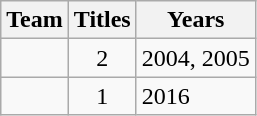<table class="wikitable sortable" style="text-align:center">
<tr>
<th>Team</th>
<th>Titles</th>
<th>Years</th>
</tr>
<tr>
<td style=><em></em></td>
<td>2</td>
<td align=left>2004, 2005</td>
</tr>
<tr>
<td style=><em></em></td>
<td>1</td>
<td align=left>2016</td>
</tr>
</table>
